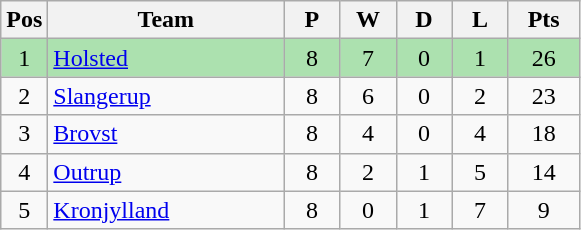<table class="wikitable" style="font-size: 100%">
<tr>
<th width=20>Pos</th>
<th width=150>Team</th>
<th width=30>P</th>
<th width=30>W</th>
<th width=30>D</th>
<th width=30>L</th>
<th width=40>Pts</th>
</tr>
<tr align=center style="background:#ACE1AF;">
<td>1</td>
<td align="left"><a href='#'>Holsted</a></td>
<td>8</td>
<td>7</td>
<td>0</td>
<td>1</td>
<td>26</td>
</tr>
<tr align=center>
<td>2</td>
<td align="left"><a href='#'>Slangerup</a></td>
<td>8</td>
<td>6</td>
<td>0</td>
<td>2</td>
<td>23</td>
</tr>
<tr align=center>
<td>3</td>
<td align="left"><a href='#'>Brovst</a></td>
<td>8</td>
<td>4</td>
<td>0</td>
<td>4</td>
<td>18</td>
</tr>
<tr align=center>
<td>4</td>
<td align="left"><a href='#'>Outrup</a></td>
<td>8</td>
<td>2</td>
<td>1</td>
<td>5</td>
<td>14</td>
</tr>
<tr align=center>
<td>5</td>
<td align="left"><a href='#'>Kronjylland</a></td>
<td>8</td>
<td>0</td>
<td>1</td>
<td>7</td>
<td>9</td>
</tr>
</table>
